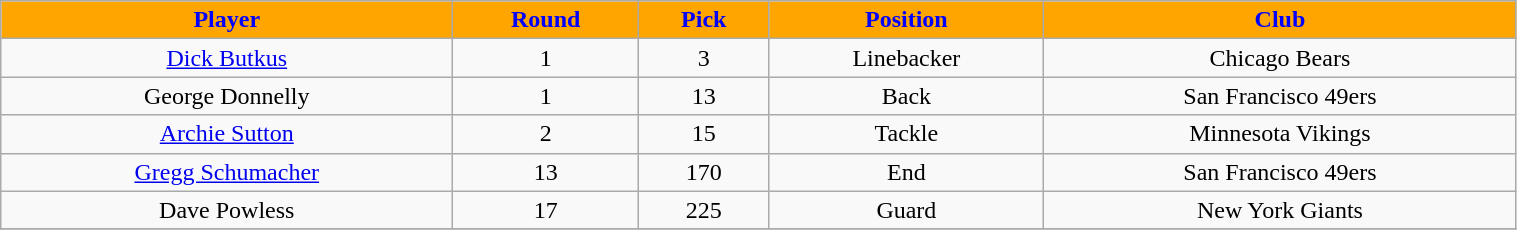<table class="wikitable" width="80%">
<tr align="center"  style="background:orange;color:blue;">
<td><strong>Player</strong></td>
<td><strong>Round</strong></td>
<td><strong>Pick</strong></td>
<td><strong>Position</strong></td>
<td><strong>Club</strong></td>
</tr>
<tr align="center" bgcolor="">
<td><a href='#'>Dick Butkus</a></td>
<td>1</td>
<td>3</td>
<td>Linebacker</td>
<td>Chicago Bears</td>
</tr>
<tr align="center" bgcolor="">
<td>George Donnelly</td>
<td>1</td>
<td>13</td>
<td>Back</td>
<td>San Francisco 49ers</td>
</tr>
<tr align="center" bgcolor="">
<td><a href='#'>Archie Sutton</a></td>
<td>2</td>
<td>15</td>
<td>Tackle</td>
<td>Minnesota Vikings</td>
</tr>
<tr align="center" bgcolor="">
<td><a href='#'>Gregg Schumacher</a></td>
<td>13</td>
<td>170</td>
<td>End</td>
<td>San Francisco 49ers</td>
</tr>
<tr align="center" bgcolor="">
<td>Dave Powless</td>
<td>17</td>
<td>225</td>
<td>Guard</td>
<td>New York Giants</td>
</tr>
<tr align="center" bgcolor="">
</tr>
</table>
